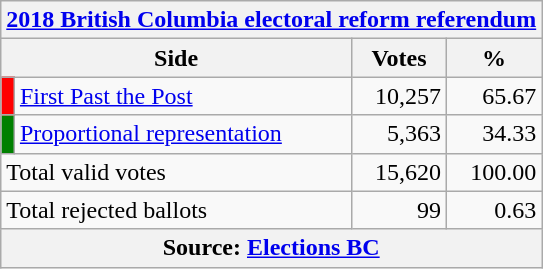<table class="wikitable">
<tr>
<th colspan=4><a href='#'>2018 British Columbia electoral reform referendum</a></th>
</tr>
<tr>
<th colspan=2>Side</th>
<th>Votes</th>
<th>%</th>
</tr>
<tr>
<td style="background:red"></td>
<td><a href='#'>First Past the Post</a></td>
<td style="text-align:right">10,257</td>
<td style="text-align:right">65.67</td>
</tr>
<tr>
<td style="background:green"></td>
<td><a href='#'>Proportional representation</a></td>
<td style="text-align:right">5,363</td>
<td style="text-align:right">34.33</td>
</tr>
<tr>
<td colspan="2">Total valid votes</td>
<td style="text-align:right">15,620</td>
<td style="text-align:right">100.00</td>
</tr>
<tr>
<td colspan="2">Total rejected ballots</td>
<td style="text-align:right">99</td>
<td style="text-align:right">0.63</td>
</tr>
<tr>
<th colspan="4">Source: <a href='#'>Elections BC</a></th>
</tr>
</table>
